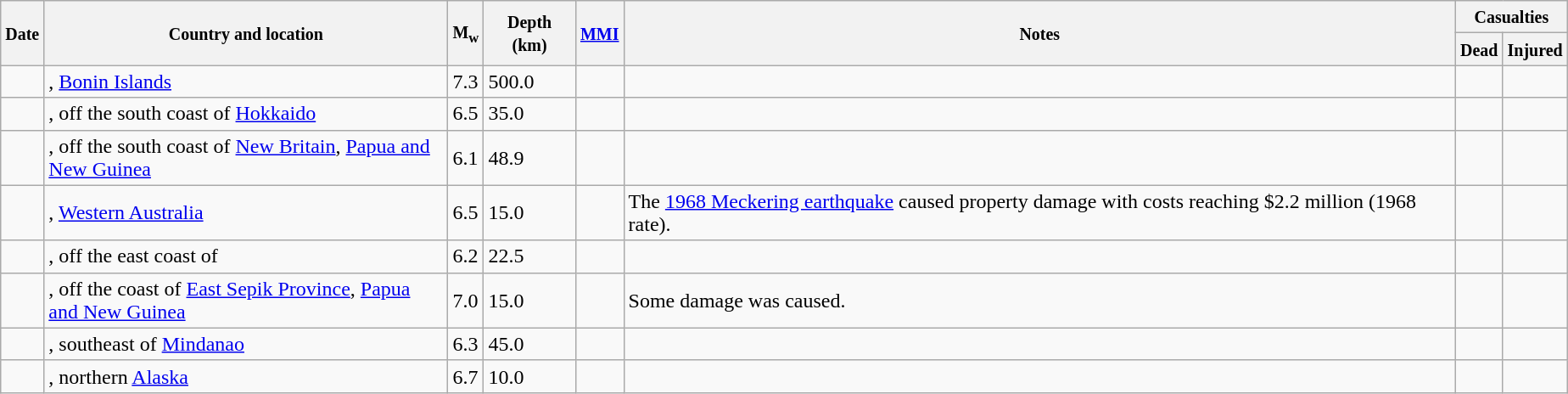<table class="wikitable sortable sort-under" style="border:1px black; margin-left:1em;">
<tr>
<th rowspan="2"><small>Date</small></th>
<th rowspan="2" style="width: 310px"><small>Country and location</small></th>
<th rowspan="2"><small>M<sub>w</sub></small></th>
<th rowspan="2"><small>Depth (km)</small></th>
<th rowspan="2"><small><a href='#'>MMI</a></small></th>
<th rowspan="2" class="unsortable"><small>Notes</small></th>
<th colspan="2"><small>Casualties</small></th>
</tr>
<tr>
<th><small>Dead</small></th>
<th><small>Injured</small></th>
</tr>
<tr>
<td></td>
<td>, <a href='#'>Bonin Islands</a></td>
<td>7.3</td>
<td>500.0</td>
<td></td>
<td></td>
<td></td>
<td></td>
</tr>
<tr>
<td></td>
<td>, off the south coast of <a href='#'>Hokkaido</a></td>
<td>6.5</td>
<td>35.0</td>
<td></td>
<td></td>
<td></td>
<td></td>
</tr>
<tr>
<td></td>
<td>, off the south coast of <a href='#'>New Britain</a>, <a href='#'>Papua and New Guinea</a></td>
<td>6.1</td>
<td>48.9</td>
<td></td>
<td></td>
<td></td>
<td></td>
</tr>
<tr>
<td></td>
<td>, <a href='#'>Western Australia</a></td>
<td>6.5</td>
<td>15.0</td>
<td></td>
<td>The <a href='#'>1968 Meckering earthquake</a> caused property damage with costs reaching $2.2 million (1968 rate).</td>
<td></td>
<td></td>
</tr>
<tr>
<td></td>
<td>, off the east coast of</td>
<td>6.2</td>
<td>22.5</td>
<td></td>
<td></td>
<td></td>
<td></td>
</tr>
<tr>
<td></td>
<td>, off the coast of <a href='#'>East Sepik Province</a>, <a href='#'>Papua and New Guinea</a></td>
<td>7.0</td>
<td>15.0</td>
<td></td>
<td>Some damage was caused.</td>
<td></td>
<td></td>
</tr>
<tr>
<td></td>
<td>, southeast of <a href='#'>Mindanao</a></td>
<td>6.3</td>
<td>45.0</td>
<td></td>
<td></td>
<td></td>
<td></td>
</tr>
<tr>
<td></td>
<td>, northern <a href='#'>Alaska</a></td>
<td>6.7</td>
<td>10.0</td>
<td></td>
<td></td>
<td></td>
<td></td>
</tr>
</table>
